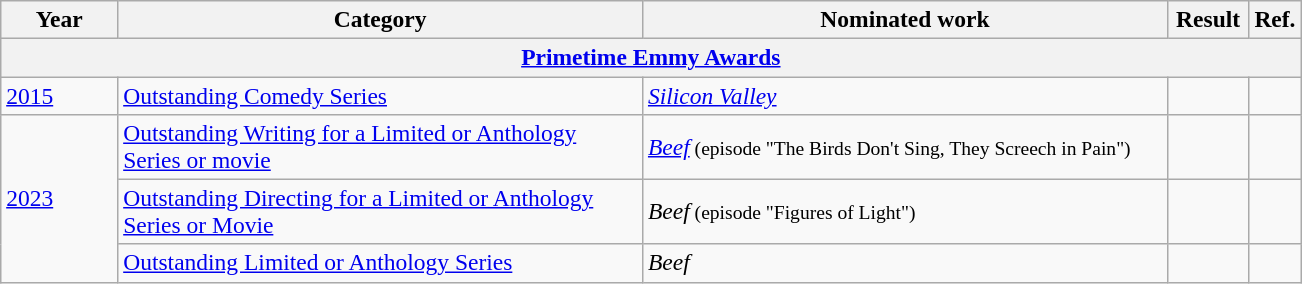<table class="wikitable unsortable plainrowheaders" Style=font-size:98%>
<tr>
<th scope="col" style="width:9%;">Year</th>
<th scope="col" style="width:20em;">Category</th>
<th scope="col" style="width:20em;">Nominated work</th>
<th scope="col" style="width:2em;">Result</th>
<th scope="col" style="width:4%;" class="unsortable">Ref.</th>
</tr>
<tr>
<th colspan=5><a href='#'>Primetime Emmy Awards</a></th>
</tr>
<tr>
<td style="text-align:left;"><a href='#'>2015</a></td>
<td><a href='#'>Outstanding Comedy Series</a></td>
<td><em><a href='#'>Silicon Valley</a></em></td>
<td></td>
<td style="text-align:left;"></td>
</tr>
<tr>
<td rowspan="3"><a href='#'>2023</a></td>
<td><a href='#'>Outstanding Writing for a Limited or Anthology Series or movie</a></td>
<td><em><a href='#'>Beef</a></em><small> (episode "The Birds Don't Sing, They Screech in Pain") </small></td>
<td></td>
<td></td>
</tr>
<tr>
<td><a href='#'>Outstanding Directing for a Limited or Anthology Series or Movie</a></td>
<td><em>Beef</em><small> (episode "Figures of Light") </small></td>
<td></td>
<td></td>
</tr>
<tr>
<td><a href='#'>Outstanding Limited or Anthology Series</a></td>
<td><em>Beef</td>
<td></td>
<td></td>
</tr>
</table>
